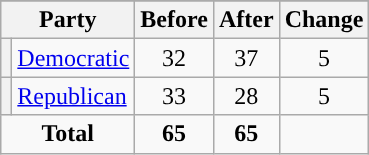<table class="wikitable" style="text-align:center;">
<tr>
</tr>
<tr>
<th colspan=2>Party</th>
<th>Before</th>
<th>After</th>
<th>Change</th>
</tr>
<tr>
<th style="background-color:"></th>
<td style="text-align:left;"><a href='#'>Democratic</a></td>
<td>32</td>
<td>37</td>
<td> 5</td>
</tr>
<tr>
<th style="background-color:"></th>
<td style="text-align:left;"><a href='#'>Republican</a></td>
<td>33</td>
<td>28</td>
<td> 5</td>
</tr>
<tr>
<td colspan=2><strong>Total</strong></td>
<td><strong>65</strong></td>
<td><strong>65</strong></td>
<td></td>
</tr>
</table>
